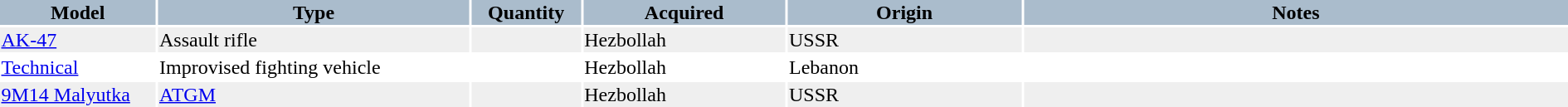<table style="width:100%;">
<tr style="background:#aabccc;">
<th style="width:10%;">Model</th>
<th style="width:20%;">Type</th>
<th style="width:7%;">Quantity</th>
<th style="width:13%;">Acquired</th>
<th style="width:15%;">Origin</th>
<th>Notes</th>
</tr>
<tr style="background:#efefef; color:black">
<td><a href='#'>AK-47</a></td>
<td>Assault rifle</td>
<td></td>
<td>Hezbollah</td>
<td>USSR</td>
<td></td>
</tr>
<tr>
<td><a href='#'>Technical</a></td>
<td>Improvised fighting vehicle</td>
<td></td>
<td>Hezbollah</td>
<td>Lebanon</td>
<td></td>
</tr>
<tr style="background:#efefef; color:black">
<td><a href='#'>9M14 Malyutka</a></td>
<td><a href='#'>ATGM</a></td>
<td></td>
<td>Hezbollah</td>
<td>USSR</td>
<td></td>
</tr>
<tr>
</tr>
</table>
